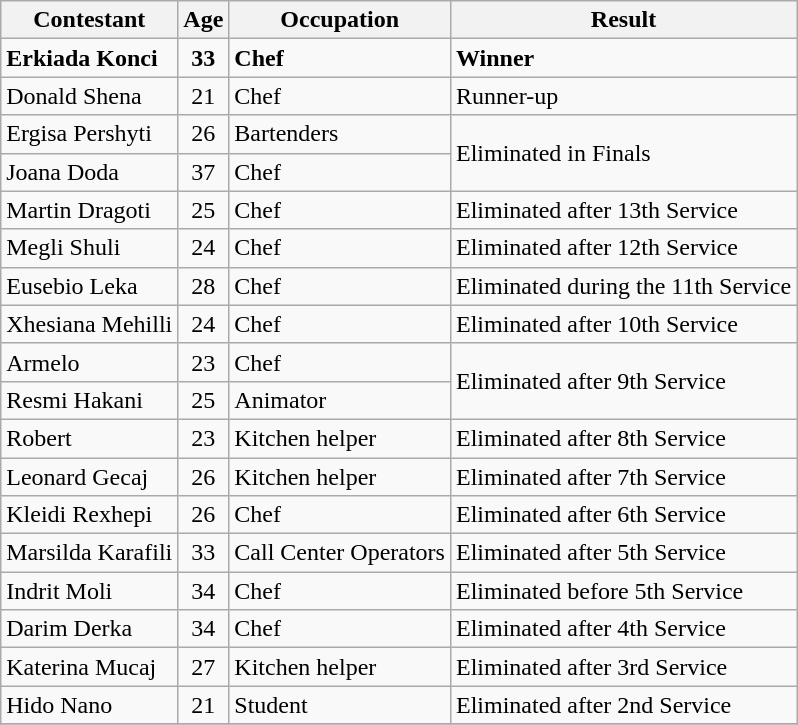<table class="wikitable sortable plainrowheaders" "style=text-align:center">
<tr>
<th scope="col">Contestant</th>
<th scope="col">Age</th>
<th scope="col">Occupation</th>
<th scope="col">Result</th>
</tr>
<tr>
<td scope="row"><strong>Erkiada Konci</strong></td>
<td style="text-align:center;"><strong>33</strong></td>
<td><strong>Chef</strong></td>
<td><strong>Winner</strong></td>
</tr>
<tr>
<td scope="row">Donald Shena</td>
<td style="text-align:center;">21</td>
<td>Chef</td>
<td>Runner-up</td>
</tr>
<tr>
<td scope="row">Ergisa Pershyti</td>
<td style="text-align:center;">26</td>
<td>Bartenders</td>
<td rowspan="2">Eliminated in Finals</td>
</tr>
<tr>
<td scope="row">Joana Doda</td>
<td style="text-align:center;">37</td>
<td>Chef</td>
</tr>
<tr>
<td scope="row">Martin Dragoti</td>
<td style="text-align:center;">25</td>
<td>Chef</td>
<td>Eliminated after 13th Service</td>
</tr>
<tr>
<td scope="row">Megli Shuli</td>
<td style="text-align:center;">24</td>
<td>Chef</td>
<td>Eliminated after 12th Service</td>
</tr>
<tr>
<td scope="row">Eusebio Leka</td>
<td style="text-align:center;">28</td>
<td>Chef</td>
<td>Eliminated during the 11th Service</td>
</tr>
<tr>
<td scope="row">Xhesiana Mehilli</td>
<td style="text-align:center;">24</td>
<td>Chef</td>
<td>Eliminated after 10th Service</td>
</tr>
<tr>
<td scope="row">Armelo</td>
<td style="text-align:center;">23</td>
<td>Chef</td>
<td rowspan="2">Eliminated after 9th Service</td>
</tr>
<tr>
<td scope="row">Resmi Hakani</td>
<td style="text-align:center;">25</td>
<td>Animator</td>
</tr>
<tr>
<td scope="row">Robert</td>
<td style="text-align:center;">23</td>
<td>Kitchen helper</td>
<td>Eliminated after 8th Service</td>
</tr>
<tr>
<td scope="row">Leonard Gecaj</td>
<td style="text-align:center;">26</td>
<td>Kitchen helper</td>
<td>Eliminated after 7th Service</td>
</tr>
<tr>
<td scope="row">Kleidi Rexhepi</td>
<td style="text-align:center;">26</td>
<td>Chef</td>
<td>Eliminated after 6th Service</td>
</tr>
<tr>
<td scope="row">Marsilda Karafili</td>
<td style="text-align:center;">33</td>
<td>Call Center Operators</td>
<td>Eliminated after 5th Service</td>
</tr>
<tr>
<td scope="row">Indrit Moli</td>
<td style="text-align:center;">34</td>
<td>Chef</td>
<td>Eliminated before 5th Service</td>
</tr>
<tr>
<td scope="row">Darim Derka</td>
<td style="text-align:center;">34</td>
<td>Chef</td>
<td>Eliminated after 4th Service</td>
</tr>
<tr>
<td scope="row">Katerina Mucaj</td>
<td style="text-align:center;">27</td>
<td>Kitchen helper</td>
<td>Eliminated after 3rd Service</td>
</tr>
<tr>
<td scope="row">Hido Nano</td>
<td style="text-align:center;">21</td>
<td>Student</td>
<td>Eliminated after 2nd Service</td>
</tr>
<tr>
</tr>
</table>
